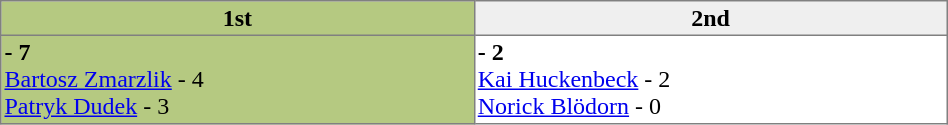<table border="1" cellpadding="2" cellspacing="0"  style="width:50%; border-collapse:collapse;">
<tr style="text-align:left; background:#efefef;">
<th width=15% align=center style="background-color: #b5c981;">1st</th>
<th width=15% align=center>2nd</th>
</tr>
<tr align=left>
<td valign=top align=left style="background-color: #b5c981;"><strong> - 7</strong><br><a href='#'>Bartosz Zmarzlik</a> - 4<br><a href='#'>Patryk Dudek</a> - 3</td>
<td valign=top align=left><strong> - 2</strong><br><a href='#'>Kai Huckenbeck</a> - 2<br><a href='#'>Norick Blödorn</a> - 0</td>
</tr>
</table>
